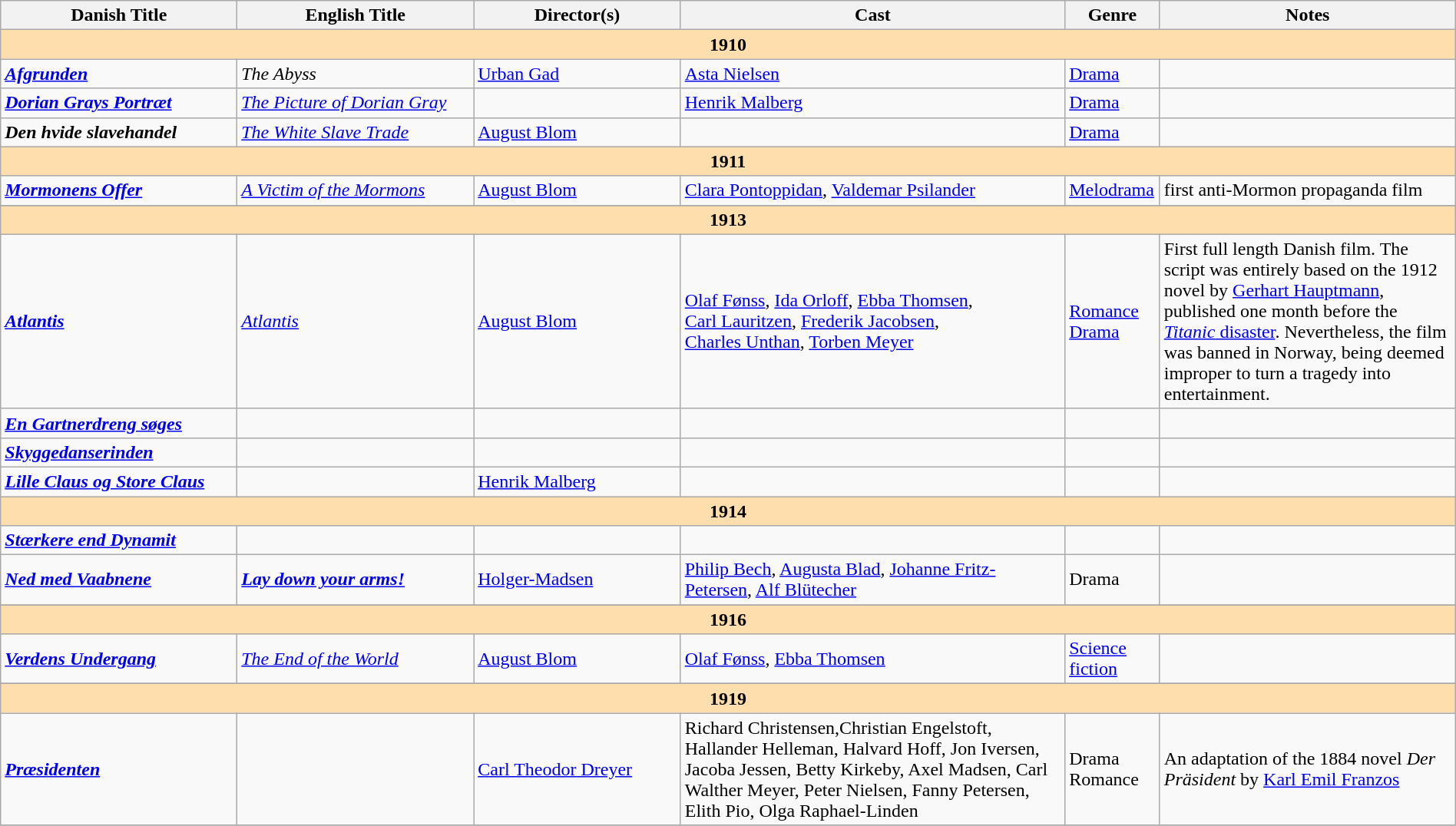<table class="wikitable" width= "100%">
<tr>
<th width=16%>Danish Title</th>
<th width=16%>English Title</th>
<th width=14%>Director(s)</th>
<th width=26%>Cast</th>
<th width=6%>Genre</th>
<th width=20%>Notes</th>
</tr>
<tr>
<td colspan="7" style="text-align:center; background:#ffdead;"><strong>1910</strong></td>
</tr>
<tr>
<td><strong><em><a href='#'>Afgrunden</a></em></strong></td>
<td><em>The Abyss</em></td>
<td><a href='#'>Urban Gad</a></td>
<td><a href='#'>Asta Nielsen</a></td>
<td><a href='#'>Drama</a></td>
<td></td>
</tr>
<tr>
<td><strong><em><a href='#'>Dorian Grays Portræt</a></em></strong></td>
<td><em><a href='#'>The Picture of Dorian Gray</a></em></td>
<td></td>
<td><a href='#'>Henrik Malberg</a></td>
<td><a href='#'>Drama</a></td>
<td></td>
</tr>
<tr>
<td><strong><em>Den hvide slavehandel</em></strong></td>
<td><em><a href='#'>The White Slave Trade</a></em></td>
<td><a href='#'>August Blom</a></td>
<td></td>
<td><a href='#'>Drama</a></td>
<td></td>
</tr>
<tr>
<td colspan="7" style="text-align:center; background:#ffdead;"><strong>1911</strong></td>
</tr>
<tr>
<td><strong><em><a href='#'>Mormonens Offer</a></em></strong></td>
<td><em><a href='#'>A Victim of the Mormons</a></em></td>
<td><a href='#'>August Blom</a></td>
<td><a href='#'>Clara Pontoppidan</a>, <a href='#'>Valdemar Psilander</a></td>
<td><a href='#'>Melodrama</a></td>
<td>first anti-Mormon propaganda film</td>
</tr>
<tr>
</tr>
<tr>
<td colspan="7" style="text-align:center; background:#ffdead;"><strong>1913</strong></td>
</tr>
<tr>
<td><strong><em><a href='#'>Atlantis</a></em></strong></td>
<td><em><a href='#'>Atlantis</a></em></td>
<td><a href='#'>August Blom</a></td>
<td><a href='#'>Olaf Fønss</a>, <a href='#'>Ida Orloff</a>, <a href='#'>Ebba Thomsen</a>,<br><a href='#'>Carl Lauritzen</a>, <a href='#'>Frederik Jacobsen</a>, <br><a href='#'>Charles Unthan</a>, <a href='#'>Torben Meyer</a></td>
<td><a href='#'>Romance</a> <a href='#'>Drama</a></td>
<td>First full length Danish film.  The script was entirely based on the 1912 novel by <a href='#'>Gerhart Hauptmann</a>, published one month before the <a href='#'><em>Titanic</em> disaster</a>. Nevertheless, the film was banned in Norway, being deemed improper to turn a tragedy into entertainment.</td>
</tr>
<tr>
<td><strong><em><a href='#'>En Gartnerdreng søges</a></em></strong></td>
<td></td>
<td></td>
<td></td>
<td></td>
<td></td>
</tr>
<tr>
<td><strong><em><a href='#'>Skyggedanserinden</a></em></strong></td>
<td></td>
<td></td>
<td></td>
<td></td>
<td></td>
</tr>
<tr>
<td><strong><em><a href='#'>Lille Claus og Store Claus</a></em></strong></td>
<td></td>
<td><a href='#'>Henrik Malberg</a></td>
<td></td>
<td></td>
<td></td>
</tr>
<tr>
<td colspan="7" style="text-align:center; background:#ffdead;"><strong>1914</strong></td>
</tr>
<tr>
<td><strong><em><a href='#'>Stærkere end Dynamit</a></em></strong></td>
<td></td>
<td></td>
<td></td>
<td></td>
<td></td>
</tr>
<tr>
<td><strong><em><a href='#'>Ned med Vaabnene</a></em></strong></td>
<td><strong><em><a href='#'>Lay down your arms!</a></em></strong></td>
<td><a href='#'>Holger-Madsen</a></td>
<td><a href='#'>Philip Bech</a>, <a href='#'>Augusta Blad</a>, <a href='#'>Johanne Fritz-Petersen</a>, <a href='#'>Alf Blütecher</a></td>
<td>Drama</td>
<td></td>
</tr>
<tr>
</tr>
<tr>
<td colspan="7" style="text-align:center; background:#ffdead;"><strong>1916</strong></td>
</tr>
<tr>
<td><strong><em><a href='#'>Verdens Undergang</a></em></strong></td>
<td><em><a href='#'>The End of the World</a></em></td>
<td><a href='#'>August Blom</a></td>
<td><a href='#'>Olaf Fønss</a>, <a href='#'>Ebba Thomsen</a></td>
<td><a href='#'>Science fiction</a></td>
<td></td>
</tr>
<tr>
</tr>
<tr>
</tr>
<tr>
<td colspan="7" style="text-align:center; background:#ffdead;"><strong>1919</strong></td>
</tr>
<tr>
<td><strong><em><a href='#'>Præsidenten</a></em></strong></td>
<td></td>
<td><a href='#'>Carl Theodor Dreyer</a></td>
<td>Richard Christensen,Christian Engelstoft, Hallander Helleman, Halvard Hoff, Jon Iversen,  Jacoba Jessen, Betty Kirkeby, Axel Madsen, Carl Walther Meyer, Peter Nielsen, Fanny Petersen, Elith Pio, Olga Raphael-Linden</td>
<td>Drama<br>Romance</td>
<td>An adaptation of the 1884 novel <em>Der Präsident</em> by <a href='#'>Karl Emil Franzos</a></td>
</tr>
<tr>
</tr>
</table>
